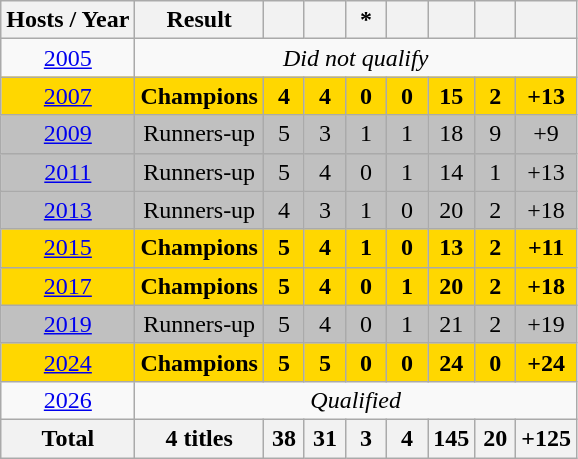<table class="wikitable" style="text-align: center;">
<tr>
<th>Hosts / Year</th>
<th>Result</th>
<th width=20></th>
<th width=20></th>
<th width=20>*</th>
<th width=20></th>
<th width=20></th>
<th width=20></th>
<th width=20></th>
</tr>
<tr>
<td> <a href='#'>2005</a></td>
<td colspan=8><em>Did not qualify</em></td>
</tr>
<tr bgcolor=gold>
<td> <a href='#'>2007</a></td>
<td><strong>Champions</strong></td>
<td><strong>4</strong></td>
<td><strong>4</strong></td>
<td><strong>0</strong></td>
<td><strong>0</strong></td>
<td><strong>15</strong></td>
<td><strong>2</strong></td>
<td><strong>+13</strong></td>
</tr>
<tr bgcolor=silver>
<td> <a href='#'>2009</a></td>
<td>Runners-up</td>
<td>5</td>
<td>3</td>
<td>1</td>
<td>1</td>
<td>18</td>
<td>9</td>
<td>+9</td>
</tr>
<tr bgcolor=silver>
<td> <a href='#'>2011</a></td>
<td>Runners-up</td>
<td>5</td>
<td>4</td>
<td>0</td>
<td>1</td>
<td>14</td>
<td>1</td>
<td>+13</td>
</tr>
<tr bgcolor=silver>
<td> <a href='#'>2013</a></td>
<td>Runners-up</td>
<td>4</td>
<td>3</td>
<td>1</td>
<td>0</td>
<td>20</td>
<td>2</td>
<td>+18</td>
</tr>
<tr bgcolor=gold>
<td> <a href='#'>2015</a></td>
<td><strong>Champions</strong></td>
<td><strong>5</strong></td>
<td><strong>4</strong></td>
<td><strong>1</strong></td>
<td><strong>0</strong></td>
<td><strong>13</strong></td>
<td><strong>2</strong></td>
<td><strong>+11</strong></td>
</tr>
<tr bgcolor=gold>
<td> <a href='#'>2017</a></td>
<td><strong>Champions</strong></td>
<td><strong>5</strong></td>
<td><strong>4</strong></td>
<td><strong>0</strong></td>
<td><strong>1</strong></td>
<td><strong>20</strong></td>
<td><strong>2</strong></td>
<td><strong>+18</strong></td>
</tr>
<tr bgcolor=silver>
<td> <a href='#'>2019</a></td>
<td>Runners-up</td>
<td>5</td>
<td>4</td>
<td>0</td>
<td>1</td>
<td>21</td>
<td>2</td>
<td>+19</td>
</tr>
<tr bgcolor=gold>
<td> <a href='#'>2024</a></td>
<td><strong>Champions</strong></td>
<td><strong>5</strong></td>
<td><strong>5</strong></td>
<td><strong>0</strong></td>
<td><strong>0</strong></td>
<td><strong>24</strong></td>
<td><strong>0</strong></td>
<td><strong>+24</strong></td>
</tr>
<tr>
<td> <a href='#'>2026</a></td>
<td colspan=8><em>Qualified</em></td>
</tr>
<tr>
<th>Total</th>
<th>4 titles</th>
<th>38</th>
<th>31</th>
<th>3</th>
<th>4</th>
<th>145</th>
<th>20</th>
<th>+125</th>
</tr>
</table>
